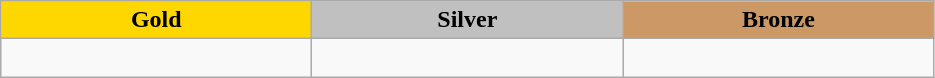<table class="wikitable" style="text-align:left">
<tr align="center">
<td width=200 bgcolor=gold><strong>Gold</strong></td>
<td width=200 bgcolor=silver><strong>Silver</strong></td>
<td width=200 bgcolor=CC9966><strong>Bronze</strong></td>
</tr>
<tr>
<td></td>
<td></td>
<td><br></td>
</tr>
</table>
